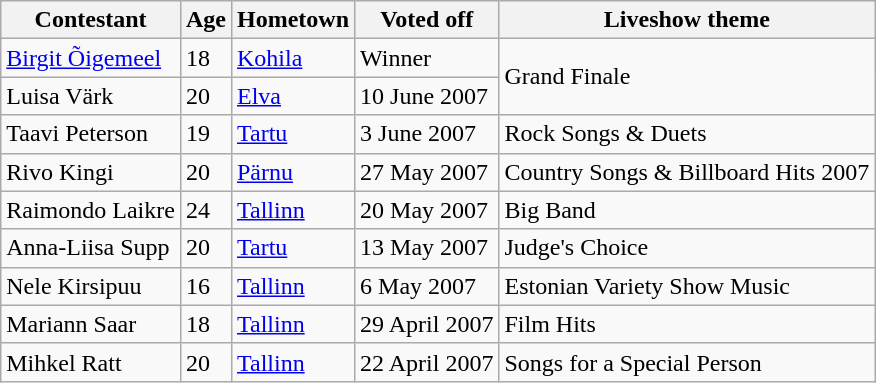<table class="wikitable">
<tr>
<th>Contestant</th>
<th>Age</th>
<th>Hometown</th>
<th>Voted off</th>
<th>Liveshow theme</th>
</tr>
<tr>
<td><a href='#'>Birgit Õigemeel</a></td>
<td>18</td>
<td><a href='#'>Kohila</a></td>
<td>Winner</td>
<td rowspan="2">Grand Finale</td>
</tr>
<tr>
<td>Luisa Värk</td>
<td>20</td>
<td><a href='#'>Elva</a></td>
<td>10 June 2007</td>
</tr>
<tr>
<td>Taavi Peterson</td>
<td>19</td>
<td><a href='#'>Tartu</a></td>
<td>3 June 2007</td>
<td>Rock Songs & Duets</td>
</tr>
<tr>
<td>Rivo Kingi</td>
<td>20</td>
<td><a href='#'>Pärnu</a></td>
<td>27 May 2007</td>
<td>Country Songs & Billboard Hits 2007</td>
</tr>
<tr>
<td>Raimondo Laikre</td>
<td>24</td>
<td><a href='#'>Tallinn</a></td>
<td>20 May 2007</td>
<td>Big Band</td>
</tr>
<tr>
<td>Anna-Liisa Supp</td>
<td>20</td>
<td><a href='#'>Tartu</a></td>
<td>13 May 2007</td>
<td>Judge's Choice</td>
</tr>
<tr>
<td>Nele Kirsipuu</td>
<td>16</td>
<td><a href='#'>Tallinn</a></td>
<td>6 May 2007</td>
<td>Estonian Variety Show Music</td>
</tr>
<tr>
<td>Mariann Saar</td>
<td>18</td>
<td><a href='#'>Tallinn</a></td>
<td>29 April 2007</td>
<td>Film Hits</td>
</tr>
<tr>
<td>Mihkel Ratt</td>
<td>20</td>
<td><a href='#'>Tallinn</a></td>
<td>22 April 2007</td>
<td>Songs for a Special Person</td>
</tr>
</table>
